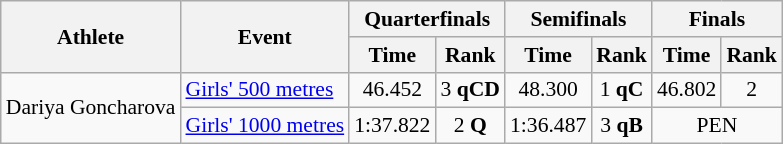<table class="wikitable" style="font-size:90%;">
<tr>
<th rowspan=2>Athlete</th>
<th rowspan=2>Event</th>
<th colspan=2>Quarterfinals</th>
<th colspan=2>Semifinals</th>
<th colspan=2>Finals</th>
</tr>
<tr>
<th>Time</th>
<th>Rank</th>
<th>Time</th>
<th>Rank</th>
<th>Time</th>
<th>Rank</th>
</tr>
<tr>
<td rowspan=2>Dariya Goncharova</td>
<td><a href='#'>Girls' 500 metres</a></td>
<td align=center>46.452</td>
<td align=center>3 <strong>qCD</strong></td>
<td align=center>48.300</td>
<td align=center>1 <strong>qC</strong></td>
<td align=center>46.802</td>
<td align=center>2</td>
</tr>
<tr>
<td><a href='#'>Girls' 1000 metres</a></td>
<td align=center>1:37.822</td>
<td align=center>2 <strong>Q</strong></td>
<td align=center>1:36.487</td>
<td align=center>3 <strong>qB</strong></td>
<td align=center colspan=2>PEN</td>
</tr>
</table>
